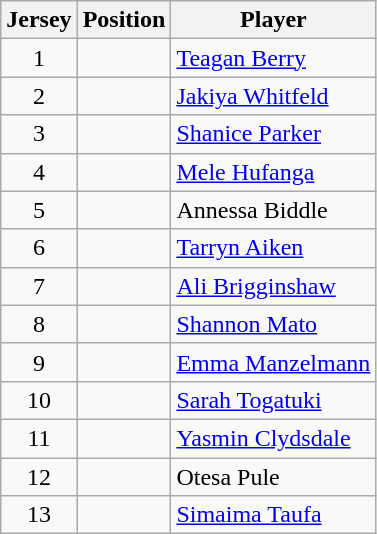<table class="wikitable" style="text-align:center;">
<tr>
<th>Jersey</th>
<th>Position</th>
<th>Player</th>
</tr>
<tr align=left>
<td align=center>1</td>
<td align=center></td>
<td> <a href='#'>Teagan Berry</a></td>
</tr>
<tr align=left>
<td align=center>2</td>
<td align=center></td>
<td> <a href='#'>Jakiya Whitfeld</a></td>
</tr>
<tr align=left>
<td align=center>3</td>
<td align=center></td>
<td> <a href='#'>Shanice Parker</a></td>
</tr>
<tr align=left>
<td align=center>4</td>
<td align=center></td>
<td> <a href='#'>Mele Hufanga</a></td>
</tr>
<tr align=left>
<td align=center>5</td>
<td align=center></td>
<td> Annessa Biddle</td>
</tr>
<tr align=left>
<td align=center>6</td>
<td align=center></td>
<td> <a href='#'>Tarryn Aiken</a></td>
</tr>
<tr align=left>
<td align=center>7</td>
<td align=center></td>
<td> <a href='#'>Ali Brigginshaw</a></td>
</tr>
<tr align=left>
<td align=center>8</td>
<td align=center></td>
<td> <a href='#'>Shannon Mato</a></td>
</tr>
<tr align=left>
<td align=center>9</td>
<td align=center></td>
<td> <a href='#'>Emma Manzelmann</a></td>
</tr>
<tr align=left>
<td align=center>10</td>
<td align=center></td>
<td> <a href='#'>Sarah Togatuki</a></td>
</tr>
<tr align=left>
<td align=center>11</td>
<td align=center></td>
<td> <a href='#'>Yasmin Clydsdale</a></td>
</tr>
<tr align=left>
<td align=center>12</td>
<td align=center></td>
<td> Otesa Pule</td>
</tr>
<tr align=left>
<td align=center>13</td>
<td align=center></td>
<td> <a href='#'>Simaima Taufa</a></td>
</tr>
</table>
